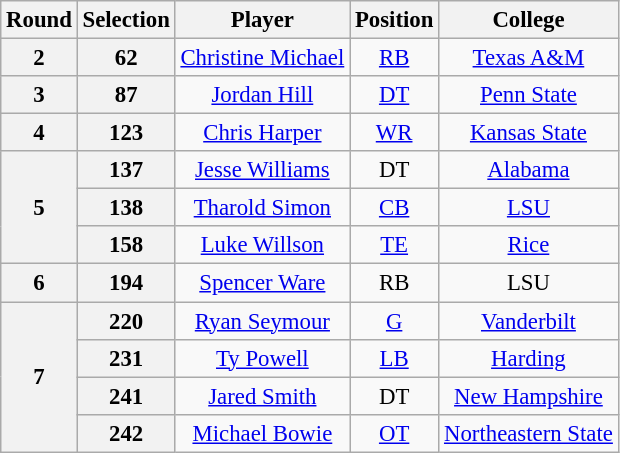<table class="wikitable" style="font-size: 95%; text-align: center;">
<tr>
<th>Round</th>
<th>Selection</th>
<th>Player</th>
<th>Position</th>
<th>College</th>
</tr>
<tr>
<th>2</th>
<th>62</th>
<td><a href='#'>Christine Michael</a></td>
<td><a href='#'>RB</a></td>
<td><a href='#'>Texas A&M</a></td>
</tr>
<tr>
<th>3</th>
<th>87</th>
<td><a href='#'>Jordan Hill</a></td>
<td><a href='#'>DT</a></td>
<td><a href='#'>Penn State</a></td>
</tr>
<tr>
<th>4</th>
<th>123</th>
<td><a href='#'>Chris Harper</a></td>
<td><a href='#'>WR</a></td>
<td><a href='#'>Kansas State</a></td>
</tr>
<tr>
<th rowspan="3">5</th>
<th>137</th>
<td><a href='#'>Jesse Williams</a></td>
<td>DT</td>
<td><a href='#'>Alabama</a></td>
</tr>
<tr>
<th>138</th>
<td><a href='#'>Tharold Simon</a></td>
<td><a href='#'>CB</a></td>
<td><a href='#'>LSU</a></td>
</tr>
<tr>
<th>158</th>
<td><a href='#'>Luke Willson</a></td>
<td><a href='#'>TE</a></td>
<td><a href='#'>Rice</a></td>
</tr>
<tr>
<th>6</th>
<th>194</th>
<td><a href='#'>Spencer Ware</a></td>
<td>RB</td>
<td>LSU</td>
</tr>
<tr>
<th rowspan="4">7</th>
<th>220</th>
<td><a href='#'>Ryan Seymour</a></td>
<td><a href='#'>G</a></td>
<td><a href='#'>Vanderbilt</a></td>
</tr>
<tr>
<th>231</th>
<td><a href='#'>Ty Powell</a></td>
<td><a href='#'>LB</a></td>
<td><a href='#'>Harding</a></td>
</tr>
<tr>
<th>241</th>
<td><a href='#'>Jared Smith</a></td>
<td>DT</td>
<td><a href='#'>New Hampshire</a></td>
</tr>
<tr>
<th>242</th>
<td><a href='#'>Michael Bowie</a></td>
<td><a href='#'>OT</a></td>
<td><a href='#'>Northeastern State</a></td>
</tr>
</table>
